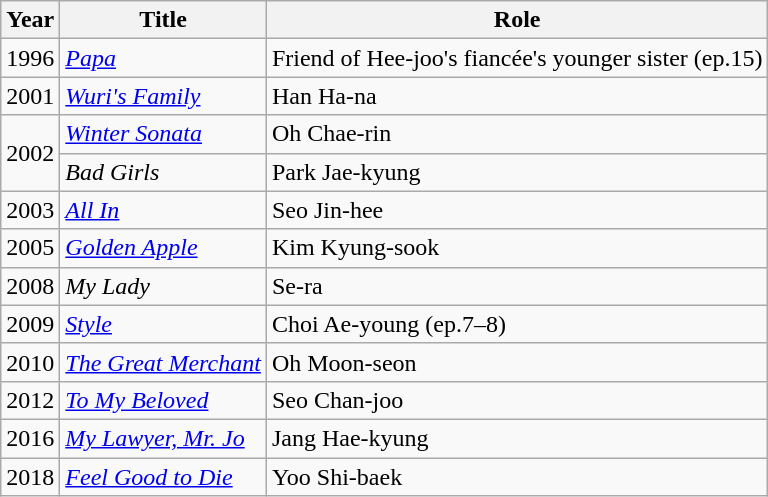<table class="wikitable">
<tr>
<th>Year</th>
<th>Title</th>
<th>Role</th>
</tr>
<tr>
<td>1996</td>
<td><em><a href='#'>Papa</a></em></td>
<td>Friend of Hee-joo's fiancée's younger sister (ep.15)</td>
</tr>
<tr>
<td>2001</td>
<td><em><a href='#'>Wuri's Family</a></em></td>
<td>Han Ha-na</td>
</tr>
<tr>
<td rowspan=2>2002</td>
<td><em><a href='#'>Winter Sonata</a></em></td>
<td>Oh Chae-rin</td>
</tr>
<tr>
<td><em>Bad Girls</em></td>
<td>Park Jae-kyung</td>
</tr>
<tr>
<td>2003</td>
<td><em><a href='#'>All In</a></em></td>
<td>Seo Jin-hee</td>
</tr>
<tr>
<td>2005</td>
<td><em><a href='#'>Golden Apple</a></em></td>
<td>Kim Kyung-sook</td>
</tr>
<tr>
<td>2008</td>
<td><em>My Lady</em></td>
<td>Se-ra</td>
</tr>
<tr>
<td>2009</td>
<td><em><a href='#'>Style</a></em></td>
<td>Choi Ae-young (ep.7–8)</td>
</tr>
<tr>
<td>2010</td>
<td><em><a href='#'>The Great Merchant</a></em></td>
<td>Oh Moon-seon</td>
</tr>
<tr>
<td>2012</td>
<td><em><a href='#'>To My Beloved</a></em></td>
<td>Seo Chan-joo</td>
</tr>
<tr>
<td>2016</td>
<td><em><a href='#'>My Lawyer, Mr. Jo</a></em></td>
<td>Jang Hae-kyung</td>
</tr>
<tr>
<td>2018</td>
<td><em><a href='#'>Feel Good to Die</a></em></td>
<td>Yoo Shi-baek</td>
</tr>
</table>
